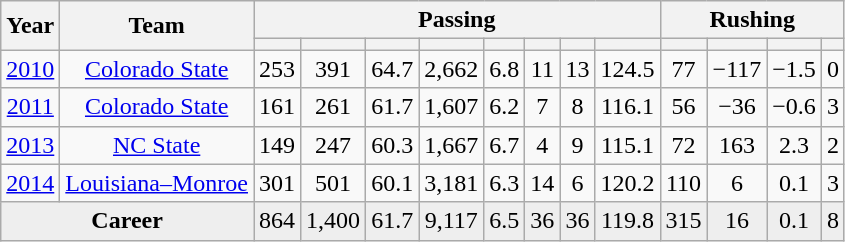<table class="wikitable sortable" style="text-align:center;">
<tr>
<th rowspan=2>Year</th>
<th rowspan=2>Team</th>
<th colspan=8>Passing</th>
<th colspan=4>Rushing</th>
</tr>
<tr>
<th></th>
<th></th>
<th></th>
<th></th>
<th></th>
<th></th>
<th></th>
<th></th>
<th></th>
<th></th>
<th></th>
<th></th>
</tr>
<tr>
<td><a href='#'>2010</a></td>
<td><a href='#'>Colorado State</a></td>
<td>253</td>
<td>391</td>
<td>64.7</td>
<td>2,662</td>
<td>6.8</td>
<td>11</td>
<td>13</td>
<td>124.5</td>
<td>77</td>
<td>−117</td>
<td>−1.5</td>
<td>0</td>
</tr>
<tr>
<td><a href='#'>2011</a></td>
<td><a href='#'>Colorado State</a></td>
<td>161</td>
<td>261</td>
<td>61.7</td>
<td>1,607</td>
<td>6.2</td>
<td>7</td>
<td>8</td>
<td>116.1</td>
<td>56</td>
<td>−36</td>
<td>−0.6</td>
<td>3</td>
</tr>
<tr>
<td><a href='#'>2013</a></td>
<td><a href='#'>NC State</a></td>
<td>149</td>
<td>247</td>
<td>60.3</td>
<td>1,667</td>
<td>6.7</td>
<td>4</td>
<td>9</td>
<td>115.1</td>
<td>72</td>
<td>163</td>
<td>2.3</td>
<td>2</td>
</tr>
<tr>
<td><a href='#'>2014</a></td>
<td><a href='#'>Louisiana–Monroe</a></td>
<td>301</td>
<td>501</td>
<td>60.1</td>
<td>3,181</td>
<td>6.3</td>
<td>14</td>
<td>6</td>
<td>120.2</td>
<td>110</td>
<td>6</td>
<td>0.1</td>
<td>3</td>
</tr>
<tr class="sortbottom" style="background:#eee;">
<td colspan=2><strong>Career</strong></td>
<td>864</td>
<td>1,400</td>
<td>61.7</td>
<td>9,117</td>
<td>6.5</td>
<td>36</td>
<td>36</td>
<td>119.8</td>
<td>315</td>
<td>16</td>
<td>0.1</td>
<td>8</td>
</tr>
</table>
